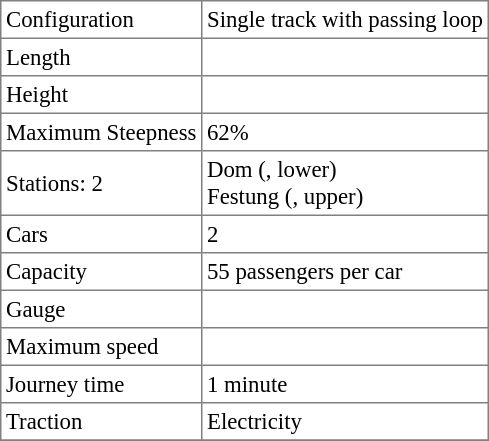<table border="1" cellspacing="0" cellpadding="3" style="border-collapse:collapse; font-size:95%; margin-right:10px; margin-bottom:5px;">
<tr>
<td>Configuration</td>
<td>Single track with passing loop</td>
</tr>
<tr>
<td>Length</td>
<td></td>
</tr>
<tr>
<td>Height</td>
<td></td>
</tr>
<tr>
<td>Maximum Steepness</td>
<td>62%</td>
</tr>
<tr>
<td>Stations: 2</td>
<td>Dom (, lower)<br>Festung (, upper)</td>
</tr>
<tr>
<td>Cars</td>
<td>2</td>
</tr>
<tr>
<td>Capacity</td>
<td>55 passengers per car</td>
</tr>
<tr>
<td>Gauge</td>
<td></td>
</tr>
<tr>
<td>Maximum speed</td>
<td></td>
</tr>
<tr>
<td>Journey time</td>
<td>1 minute</td>
</tr>
<tr>
<td>Traction</td>
<td>Electricity</td>
</tr>
<tr>
</tr>
</table>
